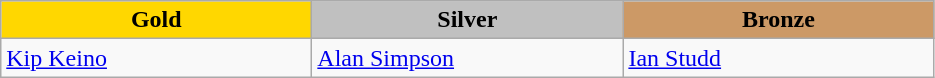<table class="wikitable">
<tr>
<th style="background-color:gold; width: 200px;">Gold</th>
<th style="background-color:silver; width: 200px;">Silver</th>
<th style="background-color:#cc9966; width:200px;">Bronze</th>
</tr>
<tr>
<td><a href='#'>Kip Keino</a><br><em></em></td>
<td><a href='#'>Alan Simpson</a><br><em></em></td>
<td><a href='#'>Ian Studd</a><br><em></em></td>
</tr>
</table>
